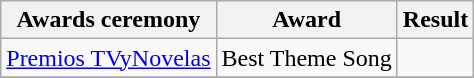<table class="wikitable">
<tr>
<th>Awards ceremony</th>
<th>Award</th>
<th>Result</th>
</tr>
<tr>
<td><a href='#'>Premios TVyNovelas</a></td>
<td>Best Theme Song</td>
<td></td>
</tr>
<tr>
</tr>
</table>
